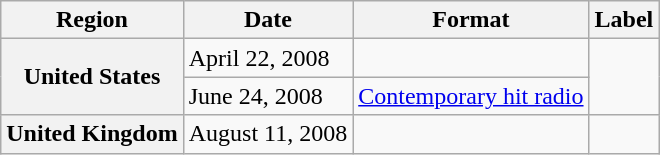<table class="wikitable plainrowheaders">
<tr>
<th>Region</th>
<th>Date</th>
<th>Format</th>
<th>Label</th>
</tr>
<tr>
<th scope="row" rowspan="2">United States</th>
<td>April 22, 2008</td>
<td></td>
<td rowspan="2"></td>
</tr>
<tr>
<td>June 24, 2008</td>
<td><a href='#'>Contemporary hit radio</a></td>
</tr>
<tr>
<th scope="row">United Kingdom</th>
<td>August 11, 2008</td>
<td></td>
<td></td>
</tr>
</table>
